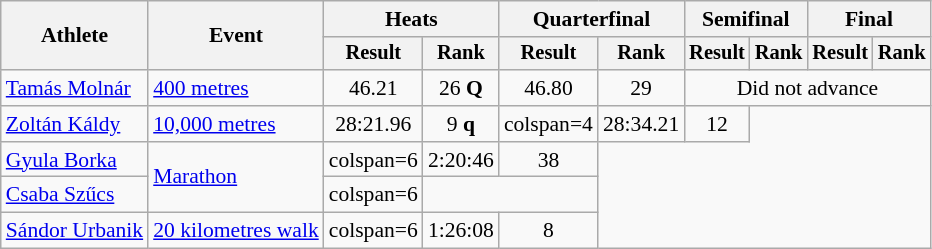<table class="wikitable" style="font-size:90%">
<tr>
<th rowspan="2">Athlete</th>
<th rowspan="2">Event</th>
<th colspan="2">Heats</th>
<th colspan="2">Quarterfinal</th>
<th colspan="2">Semifinal</th>
<th colspan="2">Final</th>
</tr>
<tr style="font-size:95%">
<th>Result</th>
<th>Rank</th>
<th>Result</th>
<th>Rank</th>
<th>Result</th>
<th>Rank</th>
<th>Result</th>
<th>Rank</th>
</tr>
<tr align=center>
<td align=left><a href='#'>Tamás Molnár</a></td>
<td align=left><a href='#'>400 metres</a></td>
<td>46.21</td>
<td>26 <strong>Q</strong></td>
<td>46.80</td>
<td>29</td>
<td colspan=4>Did not advance</td>
</tr>
<tr align=center>
<td align=left><a href='#'>Zoltán Káldy</a></td>
<td align=left><a href='#'>10,000 metres</a></td>
<td>28:21.96</td>
<td>9 <strong>q</strong></td>
<td>colspan=4</td>
<td>28:34.21</td>
<td>12</td>
</tr>
<tr align=center>
<td align=left><a href='#'>Gyula Borka</a></td>
<td align=left rowspan=2><a href='#'>Marathon</a></td>
<td>colspan=6</td>
<td>2:20:46</td>
<td>38</td>
</tr>
<tr align=center>
<td align=left><a href='#'>Csaba Szűcs</a></td>
<td>colspan=6</td>
<td colspan=2></td>
</tr>
<tr align=center>
<td align=left><a href='#'>Sándor Urbanik</a></td>
<td align=left><a href='#'>20 kilometres walk</a></td>
<td>colspan=6</td>
<td>1:26:08</td>
<td>8</td>
</tr>
</table>
